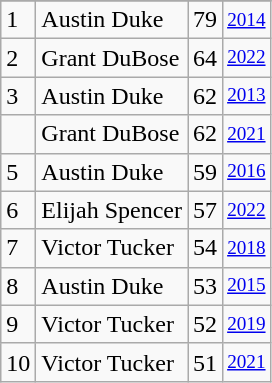<table class="wikitable">
<tr>
</tr>
<tr>
<td>1</td>
<td>Austin Duke</td>
<td>79</td>
<td style="font-size:80%;"><a href='#'>2014</a></td>
</tr>
<tr>
<td>2</td>
<td>Grant DuBose</td>
<td>64</td>
<td style="font-size:80%;"><a href='#'>2022</a></td>
</tr>
<tr>
<td>3</td>
<td>Austin Duke</td>
<td>62</td>
<td style="font-size:80%;"><a href='#'>2013</a></td>
</tr>
<tr>
<td></td>
<td>Grant DuBose</td>
<td>62</td>
<td style="font-size:80%;"><a href='#'>2021</a></td>
</tr>
<tr>
<td>5</td>
<td>Austin Duke</td>
<td>59</td>
<td style="font-size:80%;"><a href='#'>2016</a></td>
</tr>
<tr>
<td>6</td>
<td>Elijah Spencer</td>
<td>57</td>
<td style="font-size:80%;"><a href='#'>2022</a></td>
</tr>
<tr>
<td>7</td>
<td>Victor Tucker</td>
<td>54</td>
<td style="font-size:80%;"><a href='#'>2018</a></td>
</tr>
<tr>
<td>8</td>
<td>Austin Duke</td>
<td>53</td>
<td style="font-size:80%;"><a href='#'>2015</a></td>
</tr>
<tr>
<td>9</td>
<td>Victor Tucker</td>
<td>52</td>
<td style="font-size:80%;"><a href='#'>2019</a></td>
</tr>
<tr>
<td>10</td>
<td>Victor Tucker</td>
<td>51</td>
<td style="font-size:80%;"><a href='#'>2021</a></td>
</tr>
</table>
